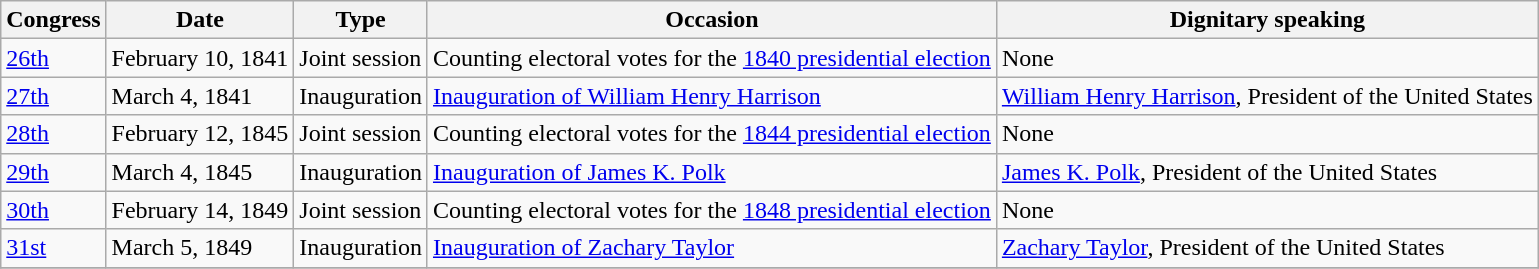<table class="wikitable sortable">
<tr>
<th>Congress</th>
<th>Date</th>
<th>Type</th>
<th>Occasion</th>
<th>Dignitary speaking</th>
</tr>
<tr>
<td><a href='#'>26th</a></td>
<td>February 10, 1841</td>
<td>Joint session</td>
<td>Counting electoral votes for the <a href='#'>1840 presidential election</a></td>
<td>None</td>
</tr>
<tr>
<td><a href='#'>27th</a></td>
<td>March 4, 1841</td>
<td>Inauguration</td>
<td><a href='#'>Inauguration of William Henry Harrison</a></td>
<td><a href='#'>William Henry Harrison</a>, President of the United States</td>
</tr>
<tr>
<td><a href='#'>28th</a></td>
<td>February 12, 1845</td>
<td>Joint session</td>
<td>Counting electoral votes for the <a href='#'>1844 presidential election</a></td>
<td>None</td>
</tr>
<tr>
<td><a href='#'>29th</a></td>
<td>March 4, 1845</td>
<td>Inauguration</td>
<td><a href='#'>Inauguration of James K. Polk</a></td>
<td><a href='#'>James K. Polk</a>, President of the United States</td>
</tr>
<tr>
<td><a href='#'>30th</a></td>
<td>February 14, 1849</td>
<td>Joint session</td>
<td>Counting electoral votes for the <a href='#'>1848 presidential election</a></td>
<td>None</td>
</tr>
<tr>
<td><a href='#'>31st</a></td>
<td>March 5, 1849</td>
<td>Inauguration</td>
<td><a href='#'>Inauguration of Zachary Taylor</a></td>
<td><a href='#'>Zachary Taylor</a>, President of the United States</td>
</tr>
<tr>
</tr>
</table>
